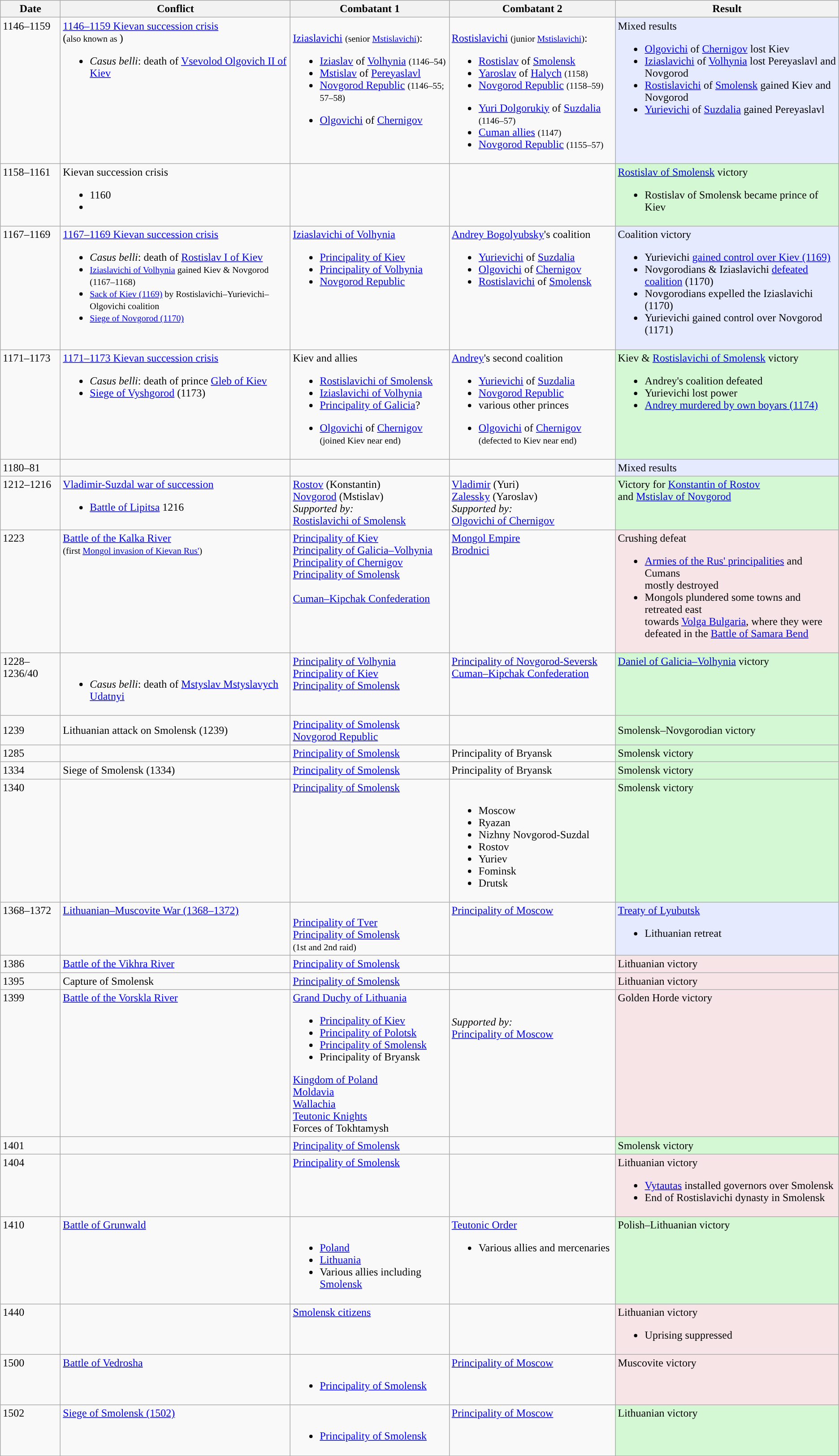<table class="wikitable sortable">
<tr>
<th>Date</th>
<th>Conflict</th>
<th>Combatant 1</th>
<th>Combatant 2</th>
<th>Result</th>
</tr>
<tr valign="top">
<td>1146–1159</td>
<td><a href='#'>1146–1159 Kievan succession crisis</a><br>(<small>also known as </small>)<br><ul><li><em>Casus belli</em>: death of <a href='#'>Vsevolod Olgovich II of Kiev</a></li></ul></td>
<td><br><a href='#'>Iziaslavichi</a> <small>(senior <a href='#'>Mstislavichi</a>)</small>:<ul><li> <a href='#'>Iziaslav</a> of <a href='#'>Volhynia</a> <small>(1146–54)</small></li><li> <a href='#'>Mstislav</a> of <a href='#'>Pereyaslavl</a></li><li> <a href='#'>Novgorod Republic</a> <small>(1146–55; 57–58)</small></li></ul><ul><li> <a href='#'>Olgovichi</a> of <a href='#'>Chernigov</a></li></ul></td>
<td><br><a href='#'>Rostislavichi</a> <small>(junior <a href='#'>Mstislavichi</a>)</small>:<ul><li> <a href='#'>Rostislav</a> of <a href='#'>Smolensk</a></li><li> <a href='#'>Yaroslav</a> of <a href='#'>Halych</a> <small>(1158)</small></li><li> <a href='#'>Novgorod Republic</a> <small>(1158–59)</small></li></ul><ul><li> <a href='#'>Yuri Dolgorukiy</a> of <a href='#'>Suzdalia</a> <small>(1146–57)</small></li><li><a href='#'>Cuman allies</a> <small>(1147)</small></li><li> <a href='#'>Novgorod Republic</a> <small>(1155–57)</small></li></ul></td>
<td style="background:#E6EAFF">Mixed results<br><ul><li><a href='#'>Olgovichi</a> of <a href='#'>Chernigov</a> lost Kiev</li><li><a href='#'>Iziaslavichi</a> of <a href='#'>Volhynia</a> lost Pereyaslavl and Novgorod</li><li><a href='#'>Rostislavichi</a> of <a href='#'>Smolensk</a> gained Kiev and Novgorod</li><li><a href='#'>Yurievichi</a> of <a href='#'>Suzdalia</a> gained Pereyaslavl</li></ul></td>
</tr>
<tr valign="top">
<td>1158–1161</td>
<td>Kievan succession crisis<br><ul><li> 1160</li><li></li></ul></td>
<td></td>
<td></td>
<td style="background:#D4F7D4"><a href='#'>Rostislav of Smolensk</a> victory<br><ul><li>Rostislav of Smolensk became prince of Kiev</li></ul></td>
</tr>
<tr valign="top">
<td>1167–1169</td>
<td><a href='#'>1167–1169 Kievan succession crisis</a><br><ul><li><em>Casus belli</em>: death of <a href='#'>Rostislav I of Kiev</a></li><li><small><a href='#'>Iziaslavichi of Volhynia</a> gained Kiev & Novgorod (1167–1168)</small></li><li><small><a href='#'>Sack of Kiev (1169)</a> by Rostislavichi–Yurievichi–Olgovichi coalition</small></li><li><small><a href='#'>Siege of Novgorod (1170)</a></small></li></ul></td>
<td><a href='#'>Iziaslavichi of Volhynia</a><br><ul><li> <a href='#'>Principality of Kiev</a></li><li> <a href='#'>Principality of Volhynia</a></li><li> <a href='#'>Novgorod Republic</a></li></ul></td>
<td><a href='#'>Andrey Bogolyubsky</a>'s coalition<br><ul><li> <a href='#'>Yurievichi</a> of <a href='#'>Suzdalia</a></li><li> <a href='#'>Olgovichi</a> of <a href='#'>Chernigov</a></li><li> <a href='#'>Rostislavichi</a> of <a href='#'>Smolensk</a></li></ul></td>
<td style="background:#E6EAFF">Coalition victory<br><ul><li>Yurievichi <a href='#'>gained control over Kiev (1169)</a></li><li>Novgorodians & Iziaslavichi <a href='#'>defeated coalition</a> (1170)</li><li>Novgorodians expelled the Iziaslavichi (1170)</li><li>Yurievichi gained control over Novgorod (1171)</li></ul></td>
</tr>
<tr valign="top">
<td>1171–1173</td>
<td><a href='#'>1171–1173 Kievan succession crisis</a><br><ul><li><em>Casus belli</em>: death of prince <a href='#'>Gleb of Kiev</a></li><li><a href='#'>Siege of Vyshgorod</a> (1173)</li></ul></td>
<td>Kiev and allies<br><ul><li> <a href='#'>Rostislavichi of Smolensk</a></li><li> <a href='#'>Iziaslavichi of Volhynia</a></li><li> <a href='#'>Principality of Galicia</a>?</li></ul><ul><li> <a href='#'>Olgovichi</a> of <a href='#'>Chernigov</a><br><small>(joined Kiev near end)</small></li></ul></td>
<td><a href='#'>Andrey</a>'s second coalition<br><ul><li> <a href='#'>Yurievichi</a> of <a href='#'>Suzdalia</a></li><li> <a href='#'>Novgorod Republic</a></li><li>various other princes</li></ul><ul><li> <a href='#'>Olgovichi</a> of <a href='#'>Chernigov</a><br><small>(defected to Kiev near end)</small></li></ul></td>
<td style="background:#D4F7D4">Kiev & <a href='#'>Rostislavichi of Smolensk</a> victory<br><ul><li>Andrey's coalition defeated</li><li>Yurievichi lost power</li><li><a href='#'>Andrey murdered by own boyars (1174)</a></li></ul></td>
</tr>
<tr valign="top">
<td>1180–81</td>
<td></td>
<td></td>
<td></td>
<td style="background:#E6EAFF">Mixed results</td>
</tr>
<tr valign="top">
<td>1212–1216</td>
<td><a href='#'>Vladimir-Suzdal war of succession</a><br><ul><li><a href='#'>Battle of Lipitsa</a> 1216</li></ul></td>
<td> <a href='#'>Rostov</a> (Konstantin)<br> <a href='#'>Novgorod</a> (Mstislav)<br><em>Supported by:</em><br> <a href='#'>Rostislavichi of Smolensk</a></td>
<td> <a href='#'>Vladimir</a> (Yuri)<br> <a href='#'>Zalessky</a> (Yaroslav)<br><em>Supported by:</em><br><a href='#'>Olgovichi of Chernigov</a></td>
<td style="background:#D4F7D4">Victory for <a href='#'>Konstantin of Rostov</a><br>and <a href='#'>Mstislav of Novgorod</a></td>
</tr>
<tr valign="top">
<td>1223</td>
<td><a href='#'>Battle of the Kalka River</a><br><small>(first <a href='#'>Mongol invasion of Kievan Rus'</a>)</small></td>
<td> <a href='#'>Principality of Kiev</a><br> <a href='#'>Principality of Galicia–Volhynia</a><br> <a href='#'>Principality of Chernigov</a><br> <a href='#'>Principality of Smolensk</a><br><br> <a href='#'>Cuman–Kipchak Confederation</a></td>
<td> <a href='#'>Mongol Empire</a><br><a href='#'>Brodnici</a></td>
<td style="background:#F6E4E7">Crushing defeat<br><ul><li><a href='#'>Armies of the Rus' principalities</a> and Cumans<br>mostly destroyed</li><li>Mongols plundered some towns and retreated east<br>towards <a href='#'>Volga Bulgaria</a>, where they were<br>defeated in the <a href='#'>Battle of Samara Bend</a></li></ul></td>
</tr>
<tr valign="top">
<td>1228–1236/40</td>
<td><br><ul><li><em>Casus belli</em>: death of <a href='#'>Mstyslav Mstyslavych Udatnyi</a></li></ul></td>
<td> <a href='#'>Principality of Volhynia</a><br> <a href='#'>Principality of Kiev</a><br> <a href='#'>Principality of Smolensk</a></td>
<td> <a href='#'>Principality of Novgorod-Seversk</a><br> <a href='#'>Cuman–Kipchak Confederation</a></td>
<td style="background:#D4F7D4"><a href='#'>Daniel of Galicia–Volhynia</a> victory</td>
</tr>
<tr>
<td>1239</td>
<td>Lithuanian attack on Smolensk (1239)</td>
<td> <a href='#'>Principality of Smolensk</a><br> <a href='#'>Novgorod Republic</a></td>
<td></td>
<td style="background:#D4F7D4">Smolensk–Novgorodian victory</td>
</tr>
<tr valign="top">
<td>1285</td>
<td></td>
<td> <a href='#'>Principality of Smolensk</a></td>
<td>Principality of Bryansk</td>
<td style="background:#D4F7D4">Smolensk victory</td>
</tr>
<tr valign="top">
<td>1334</td>
<td>Siege of Smolensk (1334)</td>
<td> <a href='#'>Principality of Smolensk</a></td>
<td>Principality of Bryansk</td>
<td style="background:#D4F7D4">Smolensk victory</td>
</tr>
<tr valign="top">
<td>1340</td>
<td></td>
<td> <a href='#'>Principality of Smolensk</a></td>
<td><br><ul><li>Moscow</li><li>Ryazan</li><li>Nizhny Novgorod-Suzdal</li><li>Rostov</li><li>Yuriev</li><li>Fominsk</li><li>Drutsk</li></ul></td>
<td style="background:#D4F7D4">Smolensk victory</td>
</tr>
<tr valign="top">
<td>1368–1372</td>
<td><a href='#'>Lithuanian–Muscovite War (1368–1372)</a></td>
<td><br> <a href='#'>Principality of Tver</a><br> <a href='#'>Principality of Smolensk</a><br><small>(1st and 2nd raid)</small></td>
<td> <a href='#'>Principality of Moscow</a></td>
<td style="background:#E6EAFF"><a href='#'>Treaty of Lyubutsk</a><br><ul><li>Lithuanian retreat</li></ul></td>
</tr>
<tr valign="top">
<td>1386</td>
<td><a href='#'>Battle of the Vikhra River</a></td>
<td> <a href='#'>Principality of Smolensk</a></td>
<td></td>
<td style="background:#F6E4E7">Lithuanian victory</td>
</tr>
<tr valign="top">
<td>1395</td>
<td>Capture of Smolensk</td>
<td> <a href='#'>Principality of Smolensk</a></td>
<td></td>
<td style="background:#F6E4E7">Lithuanian victory</td>
</tr>
<tr valign="top">
<td>1399</td>
<td><a href='#'>Battle of the Vorskla River</a></td>
<td> <a href='#'>Grand Duchy of Lithuania</a><br><ul><li><a href='#'>Principality of Kiev</a></li><li><a href='#'>Principality of Polotsk</a></li><li><a href='#'>Principality of Smolensk</a></li><li>Principality of Bryansk</li></ul> <a href='#'>Kingdom of Poland</a>
<br><a href='#'>Moldavia</a><br><a href='#'>Wallachia</a><br><a href='#'>Teutonic Knights</a><br>Forces of Tokhtamysh</td>
<td><br><br><em>Supported by:</em><br> <a href='#'>Principality of Moscow</a></td>
<td style="background:#F6E4E7">Golden Horde victory</td>
</tr>
<tr valign="top">
<td>1401</td>
<td></td>
<td> <a href='#'>Principality of Smolensk</a></td>
<td></td>
<td style="background:#D4F7D4">Smolensk victory</td>
</tr>
<tr valign="top">
<td>1404</td>
<td></td>
<td> <a href='#'>Principality of Smolensk</a></td>
<td></td>
<td style="background:#F6E4E7">Lithuanian victory<br><ul><li><a href='#'>Vytautas</a> installed governors over Smolensk</li><li>End of Rostislavichi dynasty in Smolensk</li></ul></td>
</tr>
<tr valign="top">
<td>1410</td>
<td><a href='#'>Battle of Grunwald</a></td>
<td><br><ul><li> <a href='#'>Poland</a></li><li> <a href='#'>Lithuania</a></li><li>Various allies including <a href='#'>Smolensk</a></li></ul></td>
<td> <a href='#'>Teutonic Order</a><br><ul><li>Various allies and mercenaries</li></ul></td>
<td style="background:#D4F7D4">Polish–Lithuanian victory</td>
</tr>
<tr valign="top">
<td>1440</td>
<td></td>
<td> <a href='#'>Smolensk citizens</a></td>
<td></td>
<td style="background:#F6E4E7">Lithuanian victory<br><ul><li>Uprising suppressed</li></ul></td>
</tr>
<tr valign="top">
<td>1500</td>
<td><a href='#'>Battle of Vedrosha</a></td>
<td><br><ul><li> <a href='#'>Principality of Smolensk</a></li></ul></td>
<td> <a href='#'>Principality of Moscow</a></td>
<td style="background:#F6E4E7">Muscovite victory</td>
</tr>
<tr valign="top">
<td>1502</td>
<td><a href='#'>Siege of Smolensk (1502)</a></td>
<td><br><ul><li> <a href='#'>Principality of Smolensk</a></li></ul></td>
<td> <a href='#'>Principality of Moscow</a></td>
<td style="background:#D4F7D4">Lithuanian victory</td>
</tr>
</table>
